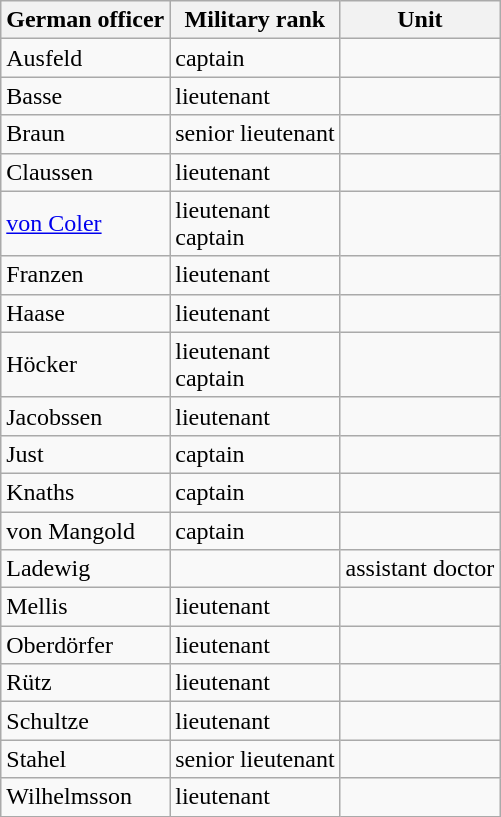<table class="wikitable">
<tr>
<th>German officer</th>
<th>Military rank</th>
<th>Unit</th>
</tr>
<tr>
<td>Ausfeld</td>
<td>captain</td>
<td></td>
</tr>
<tr>
<td>Basse</td>
<td>lieutenant</td>
<td></td>
</tr>
<tr>
<td>Braun</td>
<td>senior lieutenant</td>
<td></td>
</tr>
<tr>
<td>Claussen</td>
<td>lieutenant</td>
<td></td>
</tr>
<tr>
<td><a href='#'>von Coler</a></td>
<td>lieutenant<br>captain</td>
<td></td>
</tr>
<tr>
<td>Franzen</td>
<td>lieutenant</td>
<td></td>
</tr>
<tr>
<td>Haase</td>
<td>lieutenant</td>
<td></td>
</tr>
<tr>
<td>Höcker</td>
<td>lieutenant<br> captain</td>
<td></td>
</tr>
<tr>
<td>Jacobssen</td>
<td>lieutenant</td>
<td></td>
</tr>
<tr>
<td>Just</td>
<td>captain</td>
<td></td>
</tr>
<tr>
<td>Knaths</td>
<td>captain</td>
<td></td>
</tr>
<tr>
<td>von Mangold</td>
<td>captain</td>
<td></td>
</tr>
<tr>
<td>Ladewig</td>
<td></td>
<td>assistant doctor</td>
</tr>
<tr>
<td>Mellis</td>
<td>lieutenant</td>
<td></td>
</tr>
<tr>
<td>Oberdörfer</td>
<td>lieutenant</td>
<td></td>
</tr>
<tr>
<td>Rütz</td>
<td>lieutenant</td>
<td></td>
</tr>
<tr>
<td>Schultze</td>
<td>lieutenant</td>
<td></td>
</tr>
<tr>
<td>Stahel</td>
<td>senior lieutenant</td>
<td></td>
</tr>
<tr>
<td>Wilhelmsson</td>
<td>lieutenant</td>
<td></td>
</tr>
</table>
